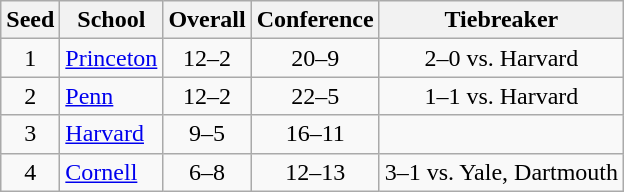<table class="wikitable" style="text-align:center">
<tr>
<th>Seed</th>
<th>School</th>
<th>Overall</th>
<th>Conference</th>
<th>Tiebreaker</th>
</tr>
<tr>
<td>1</td>
<td align=left><a href='#'>Princeton</a></td>
<td>12–2</td>
<td>20–9</td>
<td>2–0 vs. Harvard</td>
</tr>
<tr>
<td>2</td>
<td align=left><a href='#'>Penn</a></td>
<td>12–2</td>
<td>22–5</td>
<td>1–1 vs. Harvard</td>
</tr>
<tr>
<td>3</td>
<td align=left><a href='#'>Harvard</a></td>
<td>9–5</td>
<td>16–11</td>
<td></td>
</tr>
<tr>
<td>4</td>
<td align=left><a href='#'>Cornell</a></td>
<td>6–8</td>
<td>12–13</td>
<td>3–1 vs. Yale, Dartmouth</td>
</tr>
</table>
